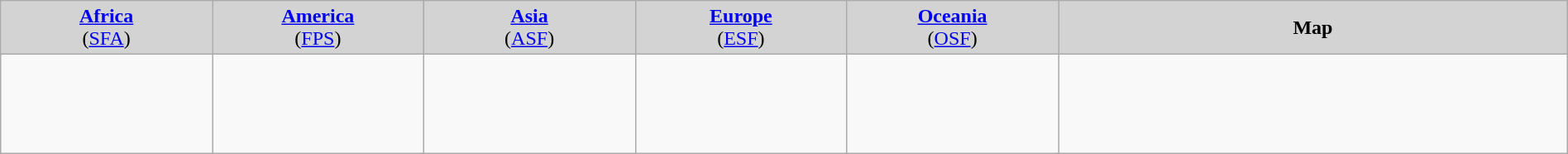<table class="wikitable" style="width:100%;">
<tr style="background:Lightgrey;">
<td style="width:13.5%; text-align:center;"><strong><a href='#'>Africa</a></strong><br>(<a href='#'>SFA</a>)</td>
<td style="width:13.5%; text-align:center;"><strong><a href='#'>America</a><br></strong>(<a href='#'>FPS</a>)</td>
<td style="width:13.5%; text-align:center;"><strong><a href='#'>Asia</a></strong><br>(<a href='#'>ASF</a>)</td>
<td style="width:13.5%; text-align:center;"><strong><a href='#'>Europe</a></strong><br>(<a href='#'>ESF</a>)</td>
<td style="width:13.5%; text-align:center;"><strong><a href='#'>Oceania</a></strong><br>(<a href='#'>OSF</a>)</td>
<td style="width:32.5%; text-align:center;"><strong>Map</strong></td>
</tr>
<tr>
<td style="text-align:left;"> <br></td>
<td style="text-align:left;"><br><br></td>
<td style="text-align:left;"><br><br><br></td>
<td style="text-align:left;"><br><br><br><br></td>
<td style="text-align:left;"><br> </td>
<td></td>
</tr>
</table>
